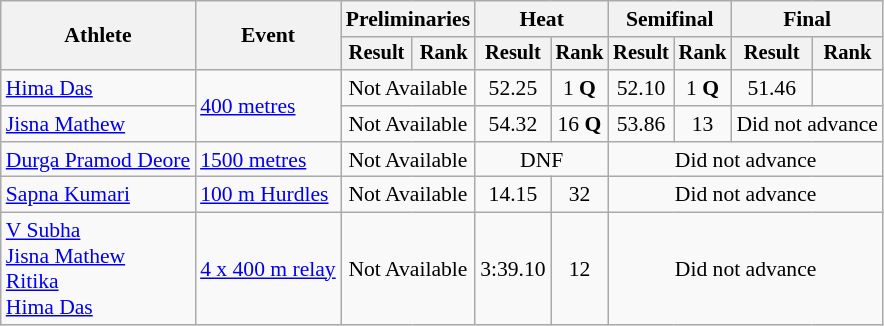<table class="wikitable" style="font-size:90%">
<tr>
<th rowspan="2">Athlete</th>
<th rowspan="2">Event</th>
<th colspan="2">Preliminaries</th>
<th colspan="2">Heat</th>
<th colspan="2">Semifinal</th>
<th colspan="2">Final</th>
</tr>
<tr style="font-size:95%">
<th>Result</th>
<th>Rank</th>
<th>Result</th>
<th>Rank</th>
<th>Result</th>
<th>Rank</th>
<th>Result</th>
<th>Rank</th>
</tr>
<tr style="text-align:center">
<td style="text-align:left"><a href='#'>Hima Das</a></td>
<td rowspan="2" style="text-align:left"><a href='#'>400 metres</a></td>
<td colspan="2">Not Available</td>
<td>52.25</td>
<td>1 <strong>Q</strong></td>
<td>52.10</td>
<td>1 <strong>Q</strong></td>
<td>51.46</td>
<td></td>
</tr>
<tr style="text-align:center">
<td style="text-align:left"><a href='#'>Jisna Mathew</a></td>
<td colspan="2">Not Available</td>
<td>54.32</td>
<td>16 <strong>Q</strong></td>
<td>53.86</td>
<td>13</td>
<td colspan="2">Did not advance</td>
</tr>
<tr style="text-align:center">
<td style="text-align:left"><a href='#'>Durga Pramod Deore</a></td>
<td style="text-align:left"><a href='#'>1500 metres</a></td>
<td colspan="2">Not Available</td>
<td colspan="2">DNF</td>
<td colspan="4">Did not advance</td>
</tr>
<tr style="text-align:center">
<td style="text-align:left"><a href='#'>Sapna Kumari</a></td>
<td style="text-align:left"><a href='#'>100 m Hurdles</a></td>
<td colspan="2">Not Available</td>
<td>14.15</td>
<td>32</td>
<td colspan="4">Did not advance</td>
</tr>
<tr style="text-align:center">
<td style="text-align:left"><a href='#'>V Subha</a><br><a href='#'>Jisna Mathew</a><br><a href='#'>Ritika</a><br><a href='#'>Hima Das</a></td>
<td style="text-align:left"><a href='#'>4 x 400 m relay</a></td>
<td colspan="2">Not Available</td>
<td>3:39.10</td>
<td>12</td>
<td colspan="4">Did not advance</td>
</tr>
</table>
